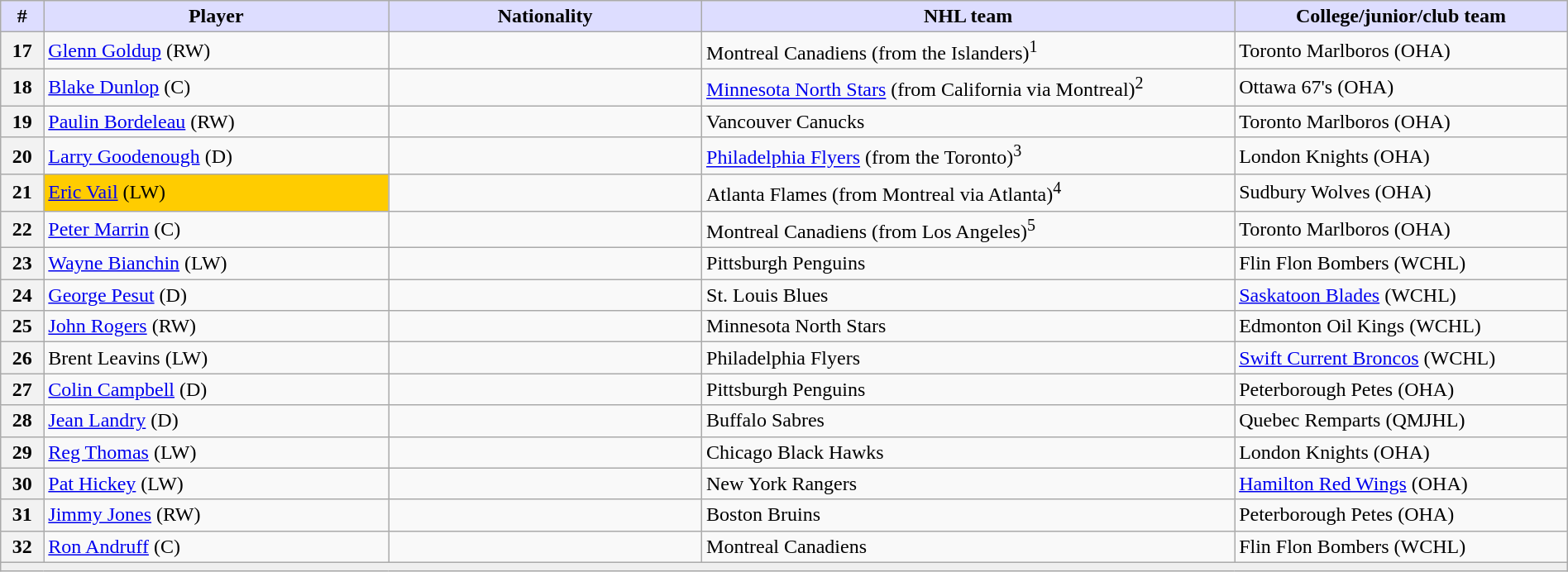<table class="wikitable" style="width: 100%">
<tr>
<th style="background:#ddf; width:2.75%;">#</th>
<th style="background:#ddf; width:22.0%;">Player</th>
<th style="background:#ddf; width:20.0%;">Nationality</th>
<th style="background:#ddf; width:34.0%;">NHL team</th>
<th style="background:#ddf; width:100.0%;">College/junior/club team</th>
</tr>
<tr>
<th>17</th>
<td><a href='#'>Glenn Goldup</a> (RW)</td>
<td></td>
<td>Montreal Canadiens (from the Islanders)<sup>1</sup></td>
<td>Toronto Marlboros (OHA)</td>
</tr>
<tr>
<th>18</th>
<td><a href='#'>Blake Dunlop</a> (C)</td>
<td></td>
<td><a href='#'>Minnesota North Stars</a> (from California via Montreal)<sup>2</sup></td>
<td>Ottawa 67's (OHA)</td>
</tr>
<tr>
<th>19</th>
<td><a href='#'>Paulin Bordeleau</a> (RW)</td>
<td></td>
<td>Vancouver Canucks</td>
<td>Toronto Marlboros (OHA)</td>
</tr>
<tr>
<th>20</th>
<td><a href='#'>Larry Goodenough</a> (D)</td>
<td></td>
<td><a href='#'>Philadelphia Flyers</a> (from the Toronto)<sup>3</sup></td>
<td>London Knights (OHA)</td>
</tr>
<tr>
<th>21</th>
<td bgcolor="#FFCC00"><a href='#'>Eric Vail</a> (LW)</td>
<td></td>
<td>Atlanta Flames (from Montreal via Atlanta)<sup>4</sup></td>
<td>Sudbury Wolves (OHA)</td>
</tr>
<tr>
<th>22</th>
<td><a href='#'>Peter Marrin</a> (C)</td>
<td></td>
<td>Montreal Canadiens (from Los Angeles)<sup>5</sup></td>
<td>Toronto Marlboros (OHA)</td>
</tr>
<tr>
<th>23</th>
<td><a href='#'>Wayne Bianchin</a> (LW)</td>
<td></td>
<td>Pittsburgh Penguins</td>
<td>Flin Flon Bombers (WCHL)</td>
</tr>
<tr>
<th>24</th>
<td><a href='#'>George Pesut</a> (D)</td>
<td></td>
<td>St. Louis Blues</td>
<td><a href='#'>Saskatoon Blades</a> (WCHL)</td>
</tr>
<tr>
<th>25</th>
<td><a href='#'>John Rogers</a> (RW)</td>
<td></td>
<td>Minnesota North Stars</td>
<td>Edmonton Oil Kings (WCHL)</td>
</tr>
<tr>
<th>26</th>
<td>Brent Leavins (LW)</td>
<td></td>
<td>Philadelphia Flyers</td>
<td><a href='#'>Swift Current Broncos</a> (WCHL)</td>
</tr>
<tr>
<th>27</th>
<td><a href='#'>Colin Campbell</a> (D)</td>
<td></td>
<td>Pittsburgh Penguins</td>
<td>Peterborough Petes (OHA)</td>
</tr>
<tr>
<th>28</th>
<td><a href='#'>Jean Landry</a> (D)</td>
<td></td>
<td>Buffalo Sabres</td>
<td>Quebec Remparts (QMJHL)</td>
</tr>
<tr>
<th>29</th>
<td><a href='#'>Reg Thomas</a> (LW)</td>
<td></td>
<td>Chicago Black Hawks</td>
<td>London Knights (OHA)</td>
</tr>
<tr>
<th>30</th>
<td><a href='#'>Pat Hickey</a> (LW)</td>
<td></td>
<td>New York Rangers</td>
<td><a href='#'>Hamilton Red Wings</a> (OHA)</td>
</tr>
<tr>
<th>31</th>
<td><a href='#'>Jimmy Jones</a> (RW)</td>
<td></td>
<td>Boston Bruins</td>
<td>Peterborough Petes (OHA)</td>
</tr>
<tr>
<th>32</th>
<td><a href='#'>Ron Andruff</a> (C)</td>
<td></td>
<td>Montreal Canadiens</td>
<td>Flin Flon Bombers (WCHL)</td>
</tr>
<tr>
<td align=center colspan="6" bgcolor="#efefef"></td>
</tr>
</table>
